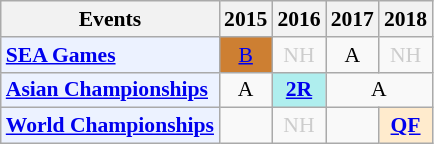<table class="wikitable" style="font-size: 90%; text-align:center">
<tr>
<th>Events</th>
<th>2015</th>
<th>2016</th>
<th>2017</th>
<th>2018</th>
</tr>
<tr>
<td bgcolor="#ECF2FF"; align="left"><strong><a href='#'>SEA Games</a></strong></td>
<td bgcolor=CD7F32><a href='#'>B</a></td>
<td style=color:#ccc>NH</td>
<td>A</td>
<td style=color:#ccc>NH</td>
</tr>
<tr>
<td bgcolor="#ECF2FF"; align="left"><strong><a href='#'>Asian Championships</a></strong></td>
<td>A</td>
<td bgcolor=AFEEEE><a href='#'><strong>2R</strong></a></td>
<td colspan="2">A</td>
</tr>
<tr>
<td bgcolor="#ECF2FF"; align="left"><strong><a href='#'>World Championships</a></strong></td>
<td></td>
<td style=color:#ccc>NH</td>
<td></td>
<td bgcolor=FFEBCD><a href='#'><strong>QF</strong></a></td>
</tr>
</table>
